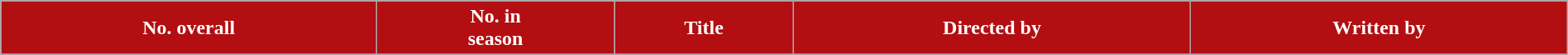<table class="wikitable plainrowheaders" style="width: 100%; margin-right: 0;">
<tr>
<th style="background:#B30E11; color:#fff;">No. overall</th>
<th style="background:#B30E11; color:#fff;">No. in<br>season</th>
<th style="background:#B30E11; color:#fff;">Title</th>
<th style="background:#B30E11; color:#fff;">Directed by</th>
<th style="background:#B30E11; color:#fff;">Written by</th>
</tr>
<tr>
</tr>
</table>
